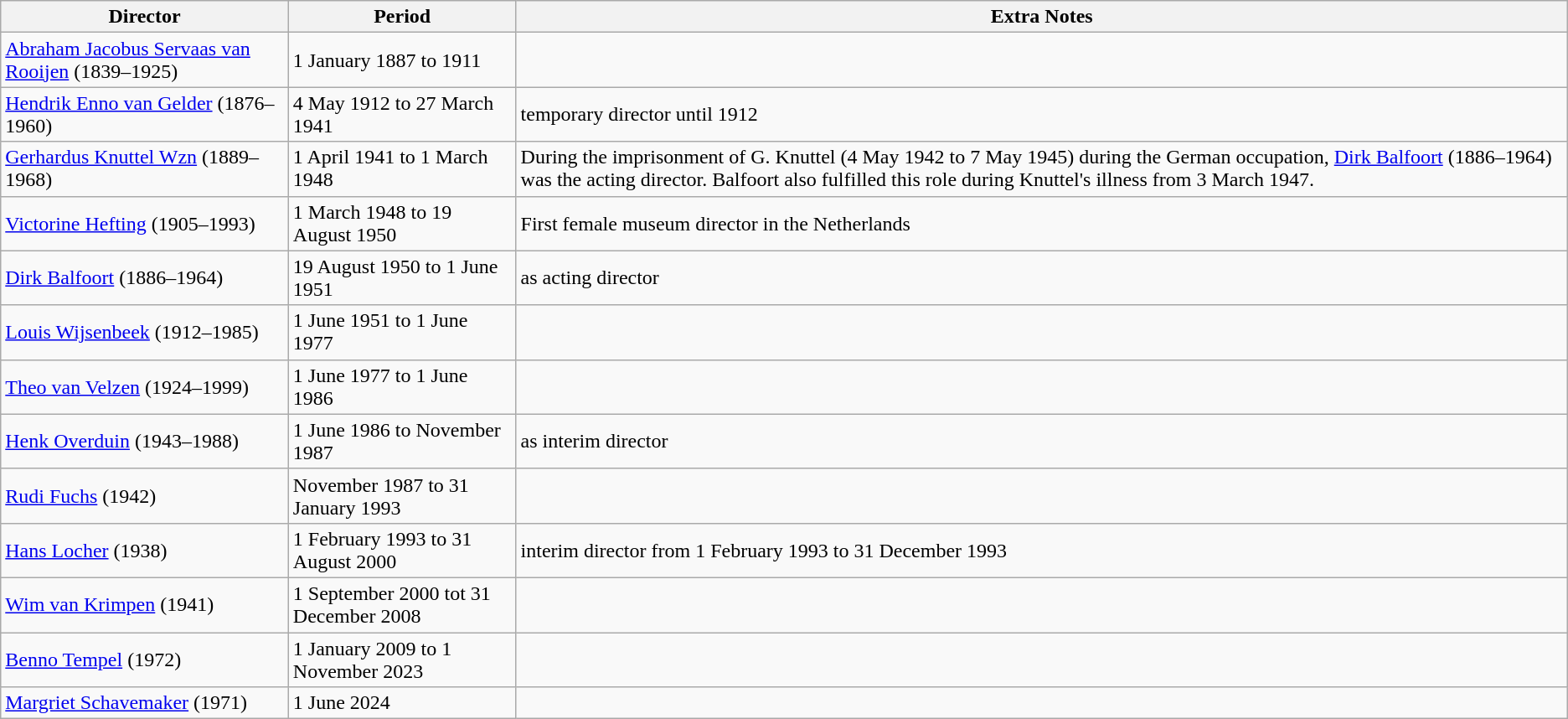<table class="wikitable sortable">
<tr>
<th>Director</th>
<th>Period</th>
<th>Extra Notes</th>
</tr>
<tr>
<td><a href='#'>Abraham Jacobus Servaas van Rooijen</a> (1839–1925)</td>
<td>1 January 1887 to 1911</td>
<td></td>
</tr>
<tr>
<td><a href='#'>Hendrik Enno van Gelder</a> (1876–1960)</td>
<td>4 May 1912 to 27 March 1941</td>
<td>temporary director until 1912</td>
</tr>
<tr>
<td><a href='#'>Gerhardus Knuttel Wzn</a> (1889–1968)</td>
<td>1 April 1941 to 1 March 1948</td>
<td>During the imprisonment of G. Knuttel (4 May 1942 to 7 May 1945) during the German occupation, <a href='#'>Dirk Balfoort</a> (1886–1964) was the acting director. Balfoort also fulfilled this role during Knuttel's illness from 3 March 1947.</td>
</tr>
<tr>
<td><a href='#'>Victorine Hefting</a> (1905–1993)</td>
<td>1 March 1948 to 19 August 1950</td>
<td>First female museum director in the Netherlands </td>
</tr>
<tr>
<td><a href='#'>Dirk Balfoort</a> (1886–1964)</td>
<td>19 August 1950 to 1 June 1951</td>
<td>as acting director</td>
</tr>
<tr>
<td><a href='#'>Louis Wijsenbeek</a> (1912–1985)</td>
<td>1 June 1951 to 1 June 1977</td>
<td></td>
</tr>
<tr>
<td><a href='#'>Theo van Velzen</a> (1924–1999)</td>
<td>1 June 1977 to 1 June 1986</td>
<td></td>
</tr>
<tr>
<td><a href='#'>Henk Overduin</a> (1943–1988)</td>
<td>1 June 1986 to November 1987</td>
<td>as interim director</td>
</tr>
<tr>
<td><a href='#'>Rudi Fuchs</a> (1942)</td>
<td>November 1987 to 31 January 1993</td>
<td></td>
</tr>
<tr>
<td><a href='#'>Hans Locher</a> (1938)</td>
<td>1 February 1993 to 31 August 2000</td>
<td>interim  director from 1 February 1993 to 31 December 1993</td>
</tr>
<tr>
<td><a href='#'>Wim van Krimpen</a> (1941)</td>
<td>1 September 2000 tot 31 December 2008</td>
<td></td>
</tr>
<tr>
<td><a href='#'>Benno Tempel</a> (1972)</td>
<td>1 January 2009 to 1 November 2023</td>
<td></td>
</tr>
<tr>
<td><a href='#'>Margriet Schavemaker</a> (1971)</td>
<td>1 June 2024</td>
<td></td>
</tr>
</table>
